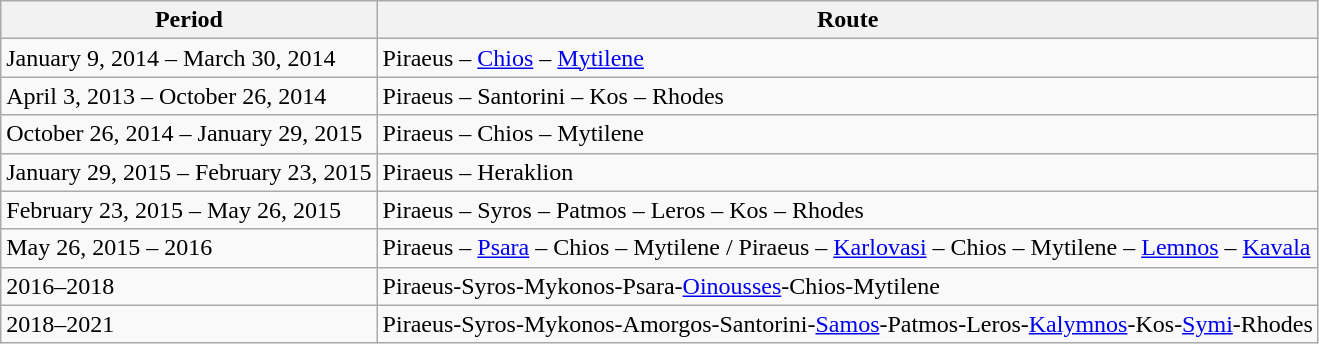<table class="wikitable">
<tr>
<th>Period</th>
<th>Route</th>
</tr>
<tr>
<td>January 9, 2014 – March 30, 2014</td>
<td>Piraeus – <a href='#'>Chios</a> – <a href='#'>Mytilene</a></td>
</tr>
<tr>
<td>April 3, 2013 – October 26, 2014</td>
<td>Piraeus – Santorini – Kos – Rhodes</td>
</tr>
<tr>
<td>October 26, 2014 – January 29, 2015</td>
<td>Piraeus – Chios – Mytilene</td>
</tr>
<tr>
<td>January 29, 2015 – February 23, 2015</td>
<td>Piraeus – Heraklion</td>
</tr>
<tr>
<td>February 23, 2015 – May 26, 2015</td>
<td>Piraeus – Syros – Patmos – Leros – Kos – Rhodes</td>
</tr>
<tr>
<td>May 26, 2015 – 2016</td>
<td>Piraeus – <a href='#'>Psara</a> – Chios – Mytilene / Piraeus – <a href='#'>Karlovasi</a> – Chios – Mytilene – <a href='#'>Lemnos</a> – <a href='#'>Kavala</a></td>
</tr>
<tr>
<td>2016–2018</td>
<td>Piraeus-Syros-Mykonos-Psara-<a href='#'>Oinousses</a>-Chios-Mytilene</td>
</tr>
<tr>
<td>2018–2021</td>
<td>Piraeus-Syros-Mykonos-Amorgos-Santorini-<a href='#'>Samos</a>-Patmos-Leros-<a href='#'>Kalymnos</a>-Kos-<a href='#'>Symi</a>-Rhodes</td>
</tr>
</table>
